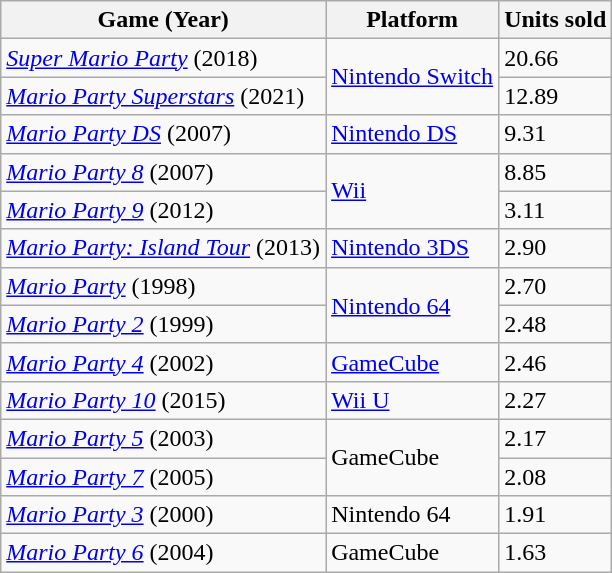<table class="wikitable sortable" style="text-align: centre;">
<tr>
<th>Game (Year)</th>
<th>Platform</th>
<th>Units sold<br></th>
</tr>
<tr>
<td style="text-align: left;"><em><a href='#'>Super Mario Party</a></em> (2018)</td>
<td rowspan="2"><a href='#'>Nintendo Switch</a></td>
<td>20.66</td>
</tr>
<tr>
<td style="text-align: left;"><em><a href='#'>Mario Party Superstars</a></em> (2021)</td>
<td>12.89</td>
</tr>
<tr>
<td style="text-align: left;"><em><a href='#'>Mario Party DS</a></em> (2007)</td>
<td><a href='#'>Nintendo DS</a></td>
<td>9.31</td>
</tr>
<tr>
<td style="text-align: left;"><em><a href='#'>Mario Party 8</a></em> (2007)</td>
<td rowspan="2"><a href='#'>Wii</a></td>
<td>8.85</td>
</tr>
<tr>
<td style="text-align: left;"><em><a href='#'>Mario Party 9</a></em> (2012)</td>
<td>3.11</td>
</tr>
<tr>
<td style="text-align: left;"><em><a href='#'>Mario Party: Island Tour</a></em> (2013)</td>
<td><a href='#'>Nintendo 3DS</a></td>
<td>2.90</td>
</tr>
<tr>
<td style="text-align: left;"><em><a href='#'>Mario Party</a></em> (1998)</td>
<td rowspan="2 "><a href='#'>Nintendo 64</a></td>
<td>2.70</td>
</tr>
<tr>
<td style="text-align: left;"><em><a href='#'>Mario Party 2</a></em> (1999)</td>
<td>2.48</td>
</tr>
<tr>
<td style="text-align: left;"><em><a href='#'>Mario Party 4</a></em> (2002)</td>
<td><a href='#'>GameCube</a></td>
<td>2.46</td>
</tr>
<tr>
<td style="text-align: left;"><em><a href='#'>Mario Party 10</a></em> (2015)</td>
<td><a href='#'>Wii U</a></td>
<td>2.27</td>
</tr>
<tr>
<td style="text-align: left;"><em><a href='#'>Mario Party 5</a></em> (2003)</td>
<td rowspan="2">GameCube</td>
<td>2.17</td>
</tr>
<tr>
<td style="text-align: left;"><em><a href='#'>Mario Party 7</a></em> (2005)</td>
<td>2.08</td>
</tr>
<tr>
<td style="text-align: left;"><em><a href='#'>Mario Party 3</a></em> (2000)</td>
<td>Nintendo 64</td>
<td>1.91</td>
</tr>
<tr>
<td style="text-align: left;"><em><a href='#'>Mario Party 6</a></em> (2004)</td>
<td>GameCube</td>
<td>1.63</td>
</tr>
</table>
